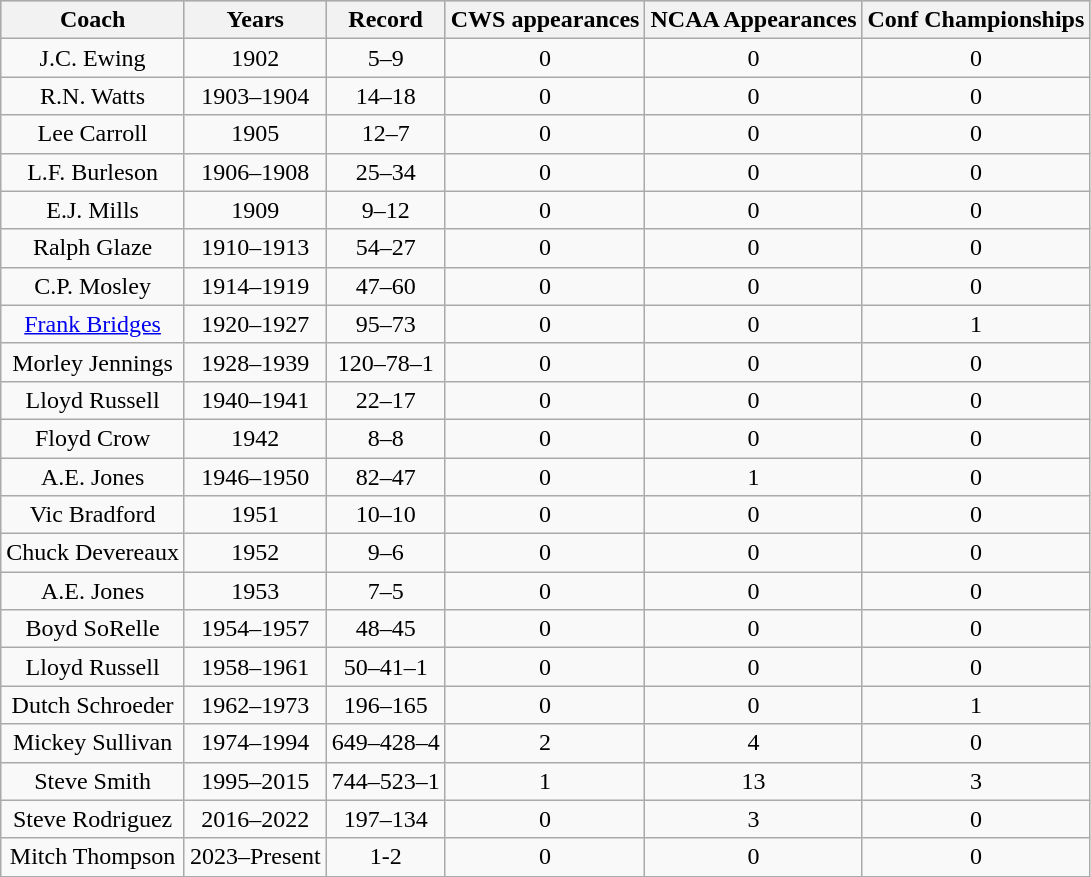<table class="wikitable" style="text-align:center">
<tr bgcolor="#CCCCCC">
<th>Coach</th>
<th>Years</th>
<th>Record</th>
<th>CWS appearances</th>
<th>NCAA Appearances</th>
<th>Conf Championships</th>
</tr>
<tr>
<td>J.C. Ewing</td>
<td>1902</td>
<td>5–9</td>
<td>0</td>
<td>0</td>
<td>0</td>
</tr>
<tr>
<td>R.N. Watts</td>
<td>1903–1904</td>
<td>14–18</td>
<td>0</td>
<td>0</td>
<td>0</td>
</tr>
<tr>
<td>Lee Carroll</td>
<td>1905</td>
<td>12–7</td>
<td>0</td>
<td>0</td>
<td>0</td>
</tr>
<tr>
<td>L.F. Burleson</td>
<td>1906–1908</td>
<td>25–34</td>
<td>0</td>
<td>0</td>
<td>0</td>
</tr>
<tr>
<td>E.J. Mills</td>
<td>1909</td>
<td>9–12</td>
<td>0</td>
<td>0</td>
<td>0</td>
</tr>
<tr>
<td>Ralph Glaze</td>
<td>1910–1913</td>
<td>54–27</td>
<td>0</td>
<td>0</td>
<td>0</td>
</tr>
<tr>
<td>C.P. Mosley</td>
<td>1914–1919</td>
<td>47–60</td>
<td>0</td>
<td>0</td>
<td>0</td>
</tr>
<tr>
<td><a href='#'>Frank Bridges</a></td>
<td>1920–1927</td>
<td>95–73</td>
<td>0</td>
<td>0</td>
<td>1</td>
</tr>
<tr>
<td>Morley Jennings</td>
<td>1928–1939</td>
<td>120–78–1</td>
<td>0</td>
<td>0</td>
<td>0</td>
</tr>
<tr>
<td>Lloyd Russell</td>
<td>1940–1941</td>
<td>22–17</td>
<td>0</td>
<td>0</td>
<td>0</td>
</tr>
<tr>
<td>Floyd Crow</td>
<td>1942</td>
<td>8–8</td>
<td>0</td>
<td>0</td>
<td>0</td>
</tr>
<tr>
<td>A.E. Jones</td>
<td>1946–1950</td>
<td>82–47</td>
<td>0</td>
<td>1</td>
<td>0</td>
</tr>
<tr>
<td>Vic Bradford</td>
<td>1951</td>
<td>10–10</td>
<td>0</td>
<td>0</td>
<td>0</td>
</tr>
<tr>
<td>Chuck Devereaux</td>
<td>1952</td>
<td>9–6</td>
<td>0</td>
<td>0</td>
<td>0</td>
</tr>
<tr>
<td>A.E. Jones</td>
<td>1953</td>
<td>7–5</td>
<td>0</td>
<td>0</td>
<td>0</td>
</tr>
<tr>
<td>Boyd SoRelle</td>
<td>1954–1957</td>
<td>48–45</td>
<td>0</td>
<td>0</td>
<td>0</td>
</tr>
<tr>
<td>Lloyd Russell</td>
<td>1958–1961</td>
<td>50–41–1</td>
<td>0</td>
<td>0</td>
<td>0</td>
</tr>
<tr>
<td>Dutch Schroeder</td>
<td>1962–1973</td>
<td>196–165</td>
<td>0</td>
<td>0</td>
<td>1</td>
</tr>
<tr>
<td>Mickey Sullivan</td>
<td>1974–1994</td>
<td>649–428–4</td>
<td>2</td>
<td>4</td>
<td>0</td>
</tr>
<tr>
<td>Steve Smith</td>
<td>1995–2015</td>
<td>744–523–1</td>
<td>1</td>
<td>13</td>
<td>3</td>
</tr>
<tr>
<td>Steve Rodriguez</td>
<td>2016–2022</td>
<td>197–134</td>
<td>0</td>
<td>3</td>
<td>0</td>
</tr>
<tr>
<td>Mitch Thompson</td>
<td>2023–Present</td>
<td>1-2</td>
<td>0</td>
<td>0</td>
<td>0</td>
</tr>
</table>
